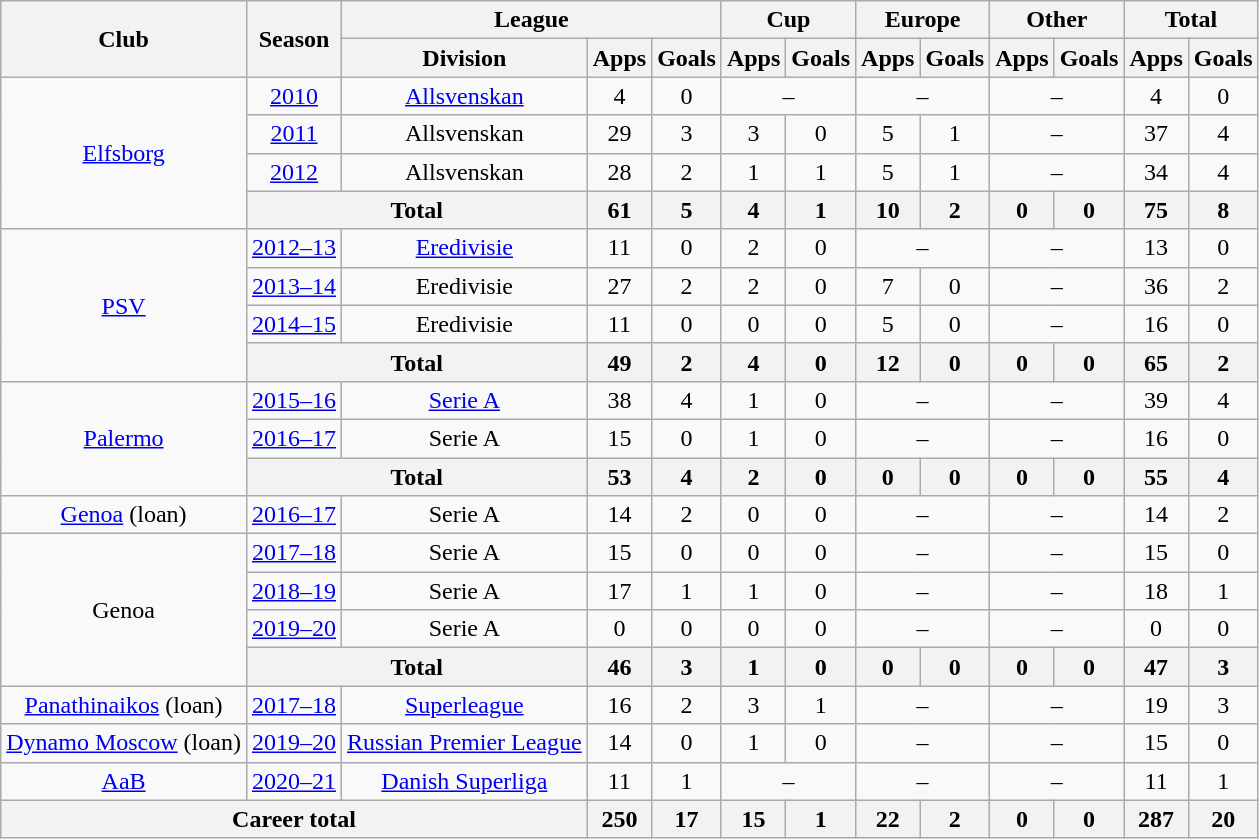<table class="wikitable" style="text-align:center">
<tr>
<th rowspan="2">Club</th>
<th rowspan="2">Season</th>
<th colspan="3">League</th>
<th colspan="2">Cup</th>
<th colspan="2">Europe</th>
<th colspan="2">Other</th>
<th colspan="2">Total</th>
</tr>
<tr>
<th>Division</th>
<th>Apps</th>
<th>Goals</th>
<th>Apps</th>
<th>Goals</th>
<th>Apps</th>
<th>Goals</th>
<th>Apps</th>
<th>Goals</th>
<th>Apps</th>
<th>Goals</th>
</tr>
<tr>
<td rowspan="4"><a href='#'>Elfsborg</a></td>
<td><a href='#'>2010</a></td>
<td><a href='#'>Allsvenskan</a></td>
<td>4</td>
<td>0</td>
<td colspan="2">–</td>
<td colspan="2">–</td>
<td colspan="2">–</td>
<td>4</td>
<td>0</td>
</tr>
<tr>
<td><a href='#'>2011</a></td>
<td>Allsvenskan</td>
<td>29</td>
<td>3</td>
<td>3</td>
<td>0</td>
<td>5</td>
<td>1</td>
<td colspan="2">–</td>
<td>37</td>
<td>4</td>
</tr>
<tr>
<td><a href='#'>2012</a></td>
<td>Allsvenskan</td>
<td>28</td>
<td>2</td>
<td>1</td>
<td>1</td>
<td>5</td>
<td>1</td>
<td colspan="2">–</td>
<td>34</td>
<td>4</td>
</tr>
<tr>
<th colspan="2">Total</th>
<th>61</th>
<th>5</th>
<th>4</th>
<th>1</th>
<th>10</th>
<th>2</th>
<th>0</th>
<th>0</th>
<th>75</th>
<th>8</th>
</tr>
<tr>
<td rowspan="4"><a href='#'>PSV</a></td>
<td><a href='#'>2012–13</a></td>
<td><a href='#'>Eredivisie</a></td>
<td>11</td>
<td>0</td>
<td>2</td>
<td>0</td>
<td colspan="2">–</td>
<td colspan="2">–</td>
<td>13</td>
<td>0</td>
</tr>
<tr>
<td><a href='#'>2013–14</a></td>
<td>Eredivisie</td>
<td>27</td>
<td>2</td>
<td>2</td>
<td>0</td>
<td>7</td>
<td>0</td>
<td colspan="2">–</td>
<td>36</td>
<td>2</td>
</tr>
<tr>
<td><a href='#'>2014–15</a></td>
<td>Eredivisie</td>
<td>11</td>
<td>0</td>
<td>0</td>
<td>0</td>
<td>5</td>
<td>0</td>
<td colspan="2">–</td>
<td>16</td>
<td>0</td>
</tr>
<tr>
<th colspan="2">Total</th>
<th>49</th>
<th>2</th>
<th>4</th>
<th>0</th>
<th>12</th>
<th>0</th>
<th>0</th>
<th>0</th>
<th>65</th>
<th>2</th>
</tr>
<tr>
<td rowspan="3"><a href='#'>Palermo</a></td>
<td><a href='#'>2015–16</a></td>
<td><a href='#'>Serie A</a></td>
<td>38</td>
<td>4</td>
<td>1</td>
<td>0</td>
<td colspan="2">–</td>
<td colspan="2">–</td>
<td>39</td>
<td>4</td>
</tr>
<tr>
<td><a href='#'>2016–17</a></td>
<td>Serie A</td>
<td>15</td>
<td>0</td>
<td>1</td>
<td>0</td>
<td colspan="2">–</td>
<td colspan="2">–</td>
<td>16</td>
<td>0</td>
</tr>
<tr>
<th colspan="2">Total</th>
<th>53</th>
<th>4</th>
<th>2</th>
<th>0</th>
<th>0</th>
<th>0</th>
<th>0</th>
<th>0</th>
<th>55</th>
<th>4</th>
</tr>
<tr>
<td><a href='#'>Genoa</a> (loan)</td>
<td><a href='#'>2016–17</a></td>
<td>Serie A</td>
<td>14</td>
<td>2</td>
<td>0</td>
<td>0</td>
<td colspan="2">–</td>
<td colspan="2">–</td>
<td>14</td>
<td>2</td>
</tr>
<tr>
<td rowspan="4">Genoa</td>
<td><a href='#'>2017–18</a></td>
<td>Serie A</td>
<td>15</td>
<td>0</td>
<td>0</td>
<td>0</td>
<td colspan="2">–</td>
<td colspan="2">–</td>
<td>15</td>
<td>0</td>
</tr>
<tr>
<td><a href='#'>2018–19</a></td>
<td>Serie A</td>
<td>17</td>
<td>1</td>
<td>1</td>
<td>0</td>
<td colspan="2">–</td>
<td colspan="2">–</td>
<td>18</td>
<td>1</td>
</tr>
<tr>
<td><a href='#'>2019–20</a></td>
<td>Serie A</td>
<td>0</td>
<td>0</td>
<td>0</td>
<td>0</td>
<td colspan="2">–</td>
<td colspan="2">–</td>
<td>0</td>
<td>0</td>
</tr>
<tr>
<th colspan="2">Total</th>
<th>46</th>
<th>3</th>
<th>1</th>
<th>0</th>
<th>0</th>
<th>0</th>
<th>0</th>
<th>0</th>
<th>47</th>
<th>3</th>
</tr>
<tr>
<td><a href='#'>Panathinaikos</a> (loan)</td>
<td><a href='#'>2017–18</a></td>
<td><a href='#'>Superleague</a></td>
<td>16</td>
<td>2</td>
<td>3</td>
<td>1</td>
<td colspan="2">–</td>
<td colspan="2">–</td>
<td>19</td>
<td>3</td>
</tr>
<tr>
<td><a href='#'>Dynamo Moscow</a> (loan)</td>
<td><a href='#'>2019–20</a></td>
<td><a href='#'>Russian Premier League</a></td>
<td>14</td>
<td>0</td>
<td>1</td>
<td>0</td>
<td colspan="2">–</td>
<td colspan="2">–</td>
<td>15</td>
<td>0</td>
</tr>
<tr>
<td><a href='#'>AaB</a></td>
<td><a href='#'>2020–21</a></td>
<td><a href='#'>Danish Superliga</a></td>
<td>11</td>
<td>1</td>
<td colspan="2">–</td>
<td colspan="2">–</td>
<td colspan="2">–</td>
<td>11</td>
<td>1</td>
</tr>
<tr>
<th colspan="3">Career total</th>
<th>250</th>
<th>17</th>
<th>15</th>
<th>1</th>
<th>22</th>
<th>2</th>
<th>0</th>
<th>0</th>
<th>287</th>
<th>20</th>
</tr>
</table>
